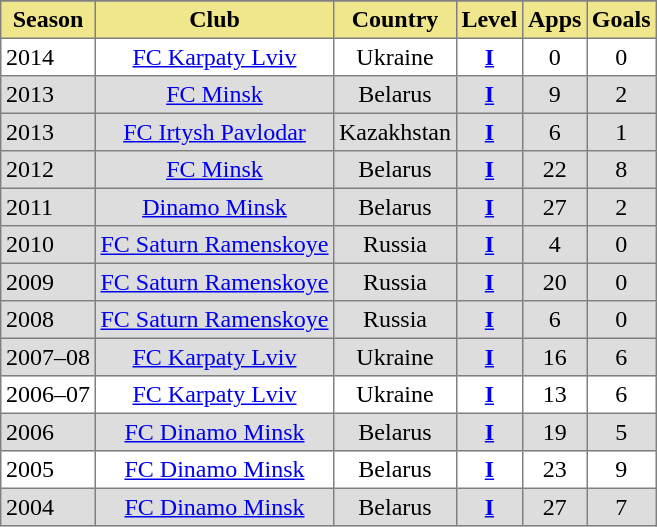<table border=1 cellpadding=3 style="border-collapse: collapse;">
<tr align=center style=background:#efefefe>
</tr>
<tr ---- bgcolor="#F0E68C" align="center">
<th>Season</th>
<th>Club</th>
<th>Country</th>
<th>Level</th>
<th>Apps</th>
<th>Goals</th>
</tr>
<tr>
<td>2014</td>
<td align=center><a href='#'>FC Karpaty Lviv</a></td>
<td align=center>Ukraine</td>
<td align=center><strong><a href='#'>I</a></strong></td>
<td align=center>0</td>
<td align=center>0</td>
</tr>
<tr bgcolor=#dddddd>
<td>2013</td>
<td align=center><a href='#'>FC Minsk</a></td>
<td align=center>Belarus</td>
<td align=center><strong><a href='#'>I</a></strong></td>
<td align=center>9</td>
<td align=center>2</td>
</tr>
<tr bgcolor=#dddddd>
<td>2013</td>
<td align=center><a href='#'>FC Irtysh Pavlodar</a></td>
<td align=center>Kazakhstan</td>
<td align=center><strong><a href='#'>I</a></strong></td>
<td align=center>6</td>
<td align=center>1</td>
</tr>
<tr bgcolor=#dddddd>
<td>2012</td>
<td align=center><a href='#'>FC Minsk</a></td>
<td align=center>Belarus</td>
<td align=center><strong><a href='#'>I</a></strong></td>
<td align=center>22</td>
<td align=center>8</td>
</tr>
<tr bgcolor=#dddddd>
<td>2011</td>
<td align=center><a href='#'>Dinamo Minsk</a></td>
<td align=center>Belarus</td>
<td align=center><strong><a href='#'>I</a></strong></td>
<td align=center>27</td>
<td align=center>2</td>
</tr>
<tr bgcolor=#dddddd>
<td>2010</td>
<td align=center><a href='#'>FC Saturn Ramenskoye</a></td>
<td align=center>Russia</td>
<td align=center><strong><a href='#'>I</a></strong></td>
<td align=center>4</td>
<td align=center>0</td>
</tr>
<tr bgcolor=#dddddd>
<td>2009</td>
<td align=center><a href='#'>FC Saturn Ramenskoye</a></td>
<td align=center>Russia</td>
<td align=center><strong><a href='#'>I</a></strong></td>
<td align=center>20</td>
<td align=center>0</td>
</tr>
<tr bgcolor=#dddddd>
<td>2008</td>
<td align=center><a href='#'>FC Saturn Ramenskoye</a></td>
<td align=center>Russia</td>
<td align=center><strong><a href='#'>I</a></strong></td>
<td align=center>6</td>
<td align=center>0</td>
</tr>
<tr bgcolor=#dddddd>
<td>2007–08</td>
<td align=center><a href='#'>FC Karpaty Lviv</a></td>
<td align=center>Ukraine</td>
<td align=center><strong><a href='#'>I</a></strong></td>
<td align=center>16</td>
<td align=center>6</td>
</tr>
<tr>
<td>2006–07</td>
<td align=center><a href='#'>FC Karpaty Lviv</a></td>
<td align=center>Ukraine</td>
<td align=center><strong><a href='#'>I</a></strong></td>
<td align=center>13</td>
<td align=center>6</td>
</tr>
<tr bgcolor=#dddddd>
<td>2006</td>
<td align=center><a href='#'>FC Dinamo Minsk</a></td>
<td align=center>Belarus</td>
<td align=center><strong><a href='#'>I</a></strong></td>
<td align=center>19</td>
<td align=center>5</td>
</tr>
<tr>
<td>2005</td>
<td align=center><a href='#'>FC Dinamo Minsk</a></td>
<td align=center>Belarus</td>
<td align=center><strong><a href='#'>I</a></strong></td>
<td align=center>23</td>
<td align=center>9</td>
</tr>
<tr bgcolor=#dddddd>
<td>2004</td>
<td align=center><a href='#'>FC Dinamo Minsk</a></td>
<td align=center>Belarus</td>
<td align=center><strong><a href='#'>I</a></strong></td>
<td align=center>27</td>
<td align=center>7</td>
</tr>
</table>
